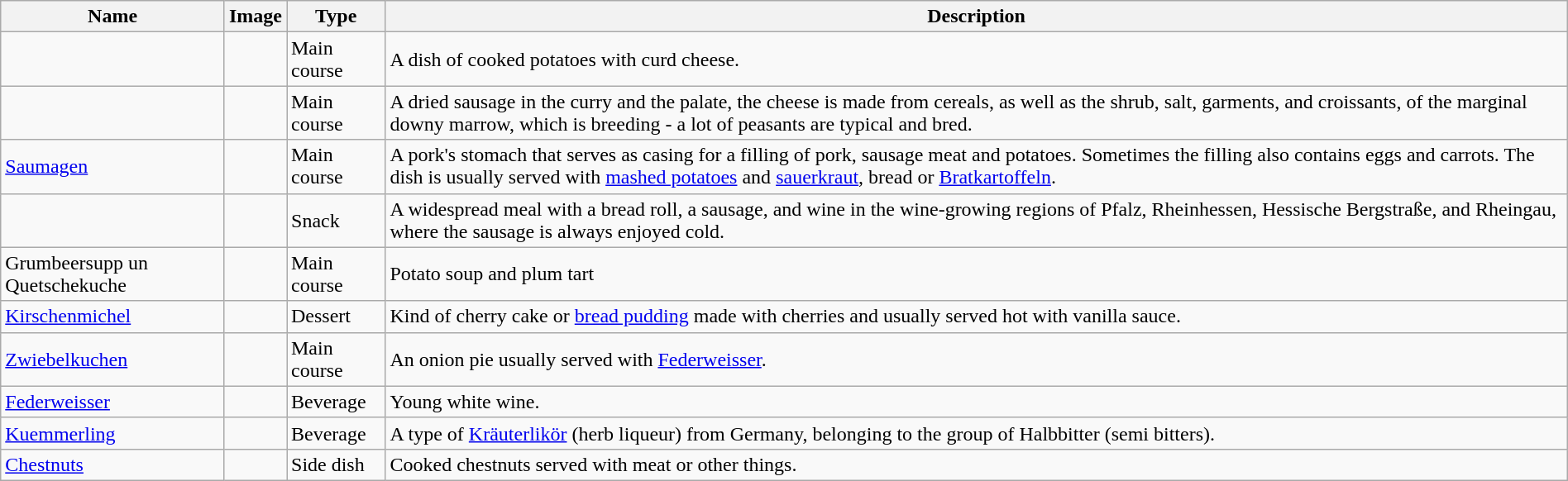<table class="wikitable sortable" style="width:100%;">
<tr>
<th>Name</th>
<th>Image</th>
<th>Type</th>
<th>Description</th>
</tr>
<tr>
<td></td>
<td></td>
<td>Main course</td>
<td>A dish of cooked potatoes with curd cheese.</td>
</tr>
<tr>
<td></td>
<td></td>
<td>Main course</td>
<td>A dried sausage in the curry and the palate, the cheese is made from cereals, as well as the shrub, salt, garments, and croissants, of the marginal downy marrow, which is breeding - a lot of peasants are typical and bred.</td>
</tr>
<tr>
<td><a href='#'>Saumagen</a></td>
<td></td>
<td>Main course</td>
<td>A pork's stomach that serves as casing for a filling of pork, sausage meat and potatoes. Sometimes the filling also contains eggs and carrots. The dish is usually served with <a href='#'>mashed potatoes</a> and <a href='#'>sauerkraut</a>, bread or <a href='#'>Bratkartoffeln</a>.</td>
</tr>
<tr>
<td></td>
<td></td>
<td>Snack</td>
<td>A widespread meal with a bread roll, a sausage, and wine in the wine-growing regions of Pfalz, Rheinhessen, Hessische Bergstraße, and Rheingau, where the sausage is always enjoyed cold.</td>
</tr>
<tr>
<td>Grumbeersupp un Quetschekuche</td>
<td></td>
<td>Main course</td>
<td>Potato soup and plum tart</td>
</tr>
<tr>
<td><a href='#'>Kirschenmichel</a></td>
<td></td>
<td>Dessert</td>
<td>Kind of cherry cake or <a href='#'>bread pudding</a> made with cherries and usually served hot with vanilla sauce.</td>
</tr>
<tr>
<td><a href='#'>Zwiebelkuchen</a></td>
<td></td>
<td>Main course</td>
<td>An onion pie usually served with <a href='#'>Federweisser</a>.</td>
</tr>
<tr>
<td><a href='#'>Federweisser</a></td>
<td></td>
<td>Beverage</td>
<td>Young white wine.</td>
</tr>
<tr>
<td><a href='#'>Kuemmerling</a></td>
<td></td>
<td>Beverage</td>
<td>A type of <a href='#'>Kräuterlikör</a> (herb liqueur) from Germany, belonging to the group of Halbbitter (semi bitters).</td>
</tr>
<tr>
<td><a href='#'>Chestnuts</a></td>
<td></td>
<td>Side dish</td>
<td>Cooked chestnuts served with meat or other things.</td>
</tr>
</table>
